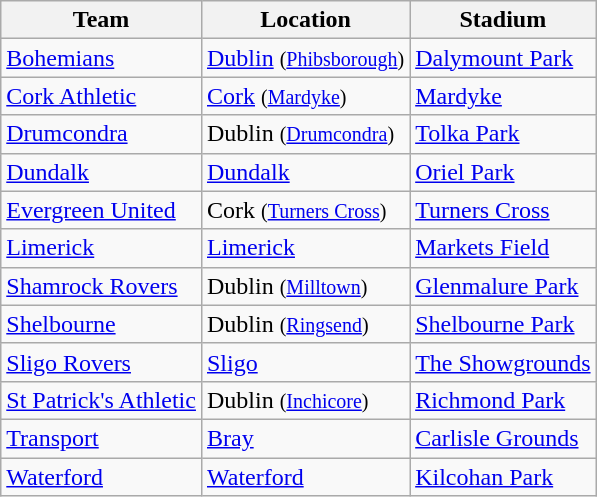<table class="wikitable sortable">
<tr>
<th>Team</th>
<th>Location</th>
<th>Stadium</th>
</tr>
<tr>
<td><a href='#'>Bohemians</a></td>
<td><a href='#'>Dublin</a> <small>(<a href='#'>Phibsborough</a>)</small></td>
<td><a href='#'>Dalymount Park</a></td>
</tr>
<tr>
<td><a href='#'>Cork Athletic</a></td>
<td><a href='#'>Cork</a> <small>(<a href='#'>Mardyke</a>)</small></td>
<td><a href='#'>Mardyke</a></td>
</tr>
<tr>
<td><a href='#'>Drumcondra</a></td>
<td>Dublin <small>(<a href='#'>Drumcondra</a>)</small></td>
<td><a href='#'>Tolka Park</a></td>
</tr>
<tr>
<td><a href='#'>Dundalk</a></td>
<td><a href='#'>Dundalk</a></td>
<td><a href='#'>Oriel Park</a></td>
</tr>
<tr>
<td><a href='#'>Evergreen United</a></td>
<td>Cork <small>(<a href='#'>Turners Cross</a>)</small></td>
<td><a href='#'>Turners Cross</a></td>
</tr>
<tr>
<td><a href='#'>Limerick</a></td>
<td><a href='#'>Limerick</a></td>
<td><a href='#'>Markets Field</a></td>
</tr>
<tr>
<td><a href='#'>Shamrock Rovers</a></td>
<td>Dublin <small>(<a href='#'>Milltown</a>)</small></td>
<td><a href='#'>Glenmalure Park</a></td>
</tr>
<tr>
<td><a href='#'>Shelbourne</a></td>
<td>Dublin <small>(<a href='#'>Ringsend</a>)</small></td>
<td><a href='#'>Shelbourne Park</a></td>
</tr>
<tr>
<td><a href='#'>Sligo Rovers</a></td>
<td><a href='#'>Sligo</a></td>
<td><a href='#'>The Showgrounds</a></td>
</tr>
<tr>
<td><a href='#'>St Patrick's Athletic</a></td>
<td>Dublin <small>(<a href='#'>Inchicore</a>)</small></td>
<td><a href='#'>Richmond Park</a></td>
</tr>
<tr>
<td><a href='#'>Transport</a></td>
<td><a href='#'>Bray</a></td>
<td><a href='#'>Carlisle Grounds</a></td>
</tr>
<tr>
<td><a href='#'>Waterford</a></td>
<td><a href='#'>Waterford</a></td>
<td><a href='#'>Kilcohan Park</a></td>
</tr>
</table>
